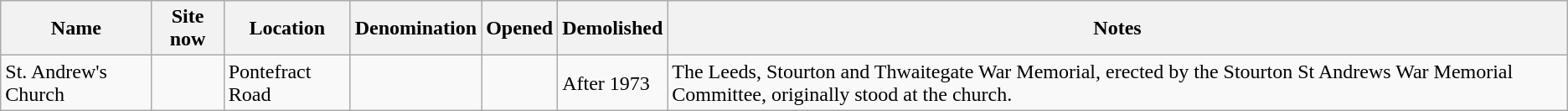<table class="wikitable sortable">
<tr>
<th>Name</th>
<th class="unsortable">Site now</th>
<th>Location</th>
<th>Denomination</th>
<th>Opened</th>
<th>Demolished</th>
<th class="unsortable">Notes</th>
</tr>
<tr>
<td>St. Andrew's Church</td>
<td></td>
<td>Pontefract Road</td>
<td></td>
<td></td>
<td>After 1973</td>
<td>The Leeds, Stourton and Thwaitegate War Memorial, erected by the Stourton St Andrews War Memorial Committee, originally stood at the church.</td>
</tr>
</table>
